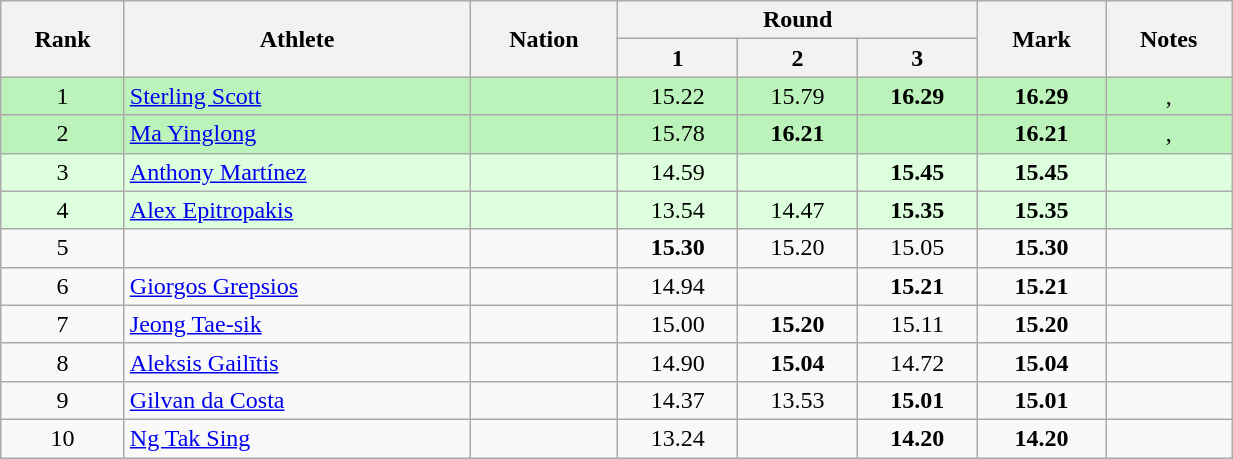<table class="wikitable sortable" style="text-align:center;width: 65%;">
<tr>
<th rowspan=2>Rank</th>
<th rowspan=2>Athlete</th>
<th rowspan=2>Nation</th>
<th colspan=3>Round</th>
<th rowspan=2>Mark</th>
<th rowspan=2>Notes</th>
</tr>
<tr>
<th>1</th>
<th>2</th>
<th>3</th>
</tr>
<tr bgcolor=bbf3bb>
<td>1</td>
<td align=left><a href='#'>Sterling Scott</a></td>
<td align=left></td>
<td>15.22</td>
<td>15.79</td>
<td><strong>16.29</strong></td>
<td><strong>16.29</strong></td>
<td>, </td>
</tr>
<tr bgcolor=bbf3bb>
<td>2</td>
<td align=left><a href='#'>Ma Yinglong</a></td>
<td align=left></td>
<td>15.78</td>
<td><strong>16.21</strong></td>
<td></td>
<td><strong>16.21</strong></td>
<td>, </td>
</tr>
<tr bgcolor=ddffdd>
<td>3</td>
<td align=left><a href='#'>Anthony Martínez</a></td>
<td align=left></td>
<td>14.59</td>
<td></td>
<td><strong>15.45</strong></td>
<td><strong>15.45</strong></td>
<td></td>
</tr>
<tr bgcolor=ddffdd>
<td>4</td>
<td align=left><a href='#'>Alex Epitropakis</a></td>
<td align=left></td>
<td>13.54</td>
<td>14.47</td>
<td><strong>15.35</strong></td>
<td><strong>15.35</strong></td>
<td></td>
</tr>
<tr>
<td>5</td>
<td align=left></td>
<td align=left></td>
<td><strong>15.30</strong></td>
<td>15.20</td>
<td>15.05</td>
<td><strong>15.30</strong></td>
<td></td>
</tr>
<tr>
<td>6</td>
<td align=left><a href='#'>Giorgos Grepsios</a></td>
<td align=left></td>
<td>14.94</td>
<td></td>
<td><strong>15.21</strong></td>
<td><strong>15.21</strong></td>
<td></td>
</tr>
<tr>
<td>7</td>
<td align=left><a href='#'>Jeong Tae-sik</a></td>
<td align=left></td>
<td>15.00</td>
<td><strong>15.20</strong></td>
<td>15.11</td>
<td><strong>15.20</strong></td>
<td></td>
</tr>
<tr>
<td>8</td>
<td align=left><a href='#'>Aleksis Gailītis</a></td>
<td align=left></td>
<td>14.90</td>
<td><strong>15.04</strong></td>
<td>14.72</td>
<td><strong>15.04</strong></td>
<td></td>
</tr>
<tr>
<td>9</td>
<td align=left><a href='#'>Gilvan da Costa</a></td>
<td align=left></td>
<td>14.37</td>
<td>13.53</td>
<td><strong>15.01</strong></td>
<td><strong>15.01</strong></td>
<td></td>
</tr>
<tr>
<td>10</td>
<td align=left><a href='#'>Ng Tak Sing</a></td>
<td align=left></td>
<td>13.24</td>
<td></td>
<td><strong>14.20</strong></td>
<td><strong>14.20</strong></td>
<td></td>
</tr>
</table>
